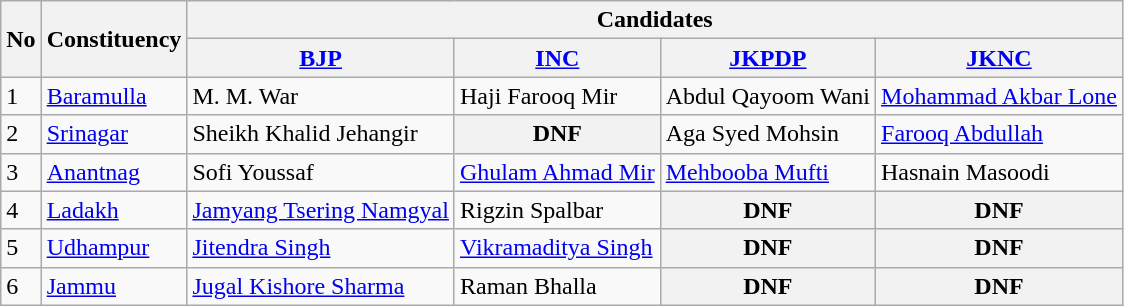<table class="wikitable sortable">
<tr>
<th rowspan="2">No</th>
<th rowspan="2">Constituency</th>
<th colspan="4">Candidates</th>
</tr>
<tr>
<th><a href='#'>BJP</a></th>
<th><a href='#'>INC</a></th>
<th><a href='#'>JKPDP</a></th>
<th><a href='#'>JKNC</a></th>
</tr>
<tr>
<td>1</td>
<td><a href='#'>Baramulla</a></td>
<td>M. M. War</td>
<td>Haji Farooq Mir</td>
<td>Abdul Qayoom Wani</td>
<td><a href='#'>Mohammad Akbar Lone</a></td>
</tr>
<tr>
<td>2</td>
<td><a href='#'>Srinagar</a></td>
<td>Sheikh Khalid Jehangir</td>
<th>DNF</th>
<td>Aga Syed Mohsin</td>
<td><a href='#'>Farooq Abdullah</a></td>
</tr>
<tr>
<td>3</td>
<td><a href='#'>Anantnag</a></td>
<td>Sofi Youssaf</td>
<td><a href='#'>Ghulam Ahmad Mir</a></td>
<td><a href='#'>Mehbooba Mufti</a></td>
<td>Hasnain Masoodi</td>
</tr>
<tr>
<td>4</td>
<td><a href='#'>Ladakh</a></td>
<td><a href='#'>Jamyang Tsering Namgyal</a></td>
<td>Rigzin Spalbar</td>
<th>DNF</th>
<th>DNF</th>
</tr>
<tr>
<td>5</td>
<td><a href='#'>Udhampur</a></td>
<td><a href='#'>Jitendra Singh</a></td>
<td><a href='#'>Vikramaditya Singh</a></td>
<th>DNF</th>
<th>DNF</th>
</tr>
<tr>
<td>6</td>
<td><a href='#'>Jammu</a></td>
<td><a href='#'>Jugal Kishore Sharma</a></td>
<td>Raman Bhalla</td>
<th>DNF</th>
<th>DNF</th>
</tr>
</table>
